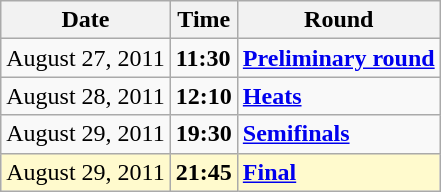<table class="wikitable">
<tr>
<th>Date</th>
<th>Time</th>
<th>Round</th>
</tr>
<tr>
<td>August 27, 2011</td>
<td><strong>11:30</strong></td>
<td><strong><a href='#'>Preliminary round</a></strong></td>
</tr>
<tr>
<td>August 28, 2011</td>
<td><strong>12:10</strong></td>
<td><strong><a href='#'>Heats</a></strong></td>
</tr>
<tr>
<td>August 29, 2011</td>
<td><strong>19:30</strong></td>
<td><strong><a href='#'>Semifinals</a></strong></td>
</tr>
<tr style=background:lemonchiffon>
<td>August 29, 2011</td>
<td><strong>21:45</strong></td>
<td><strong><a href='#'>Final</a></strong></td>
</tr>
</table>
